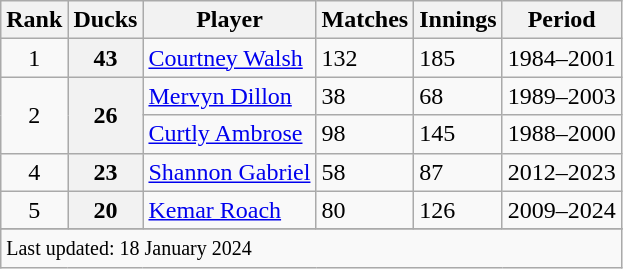<table class="wikitable plainrowheaders sortable">
<tr>
<th scope=col>Rank</th>
<th scope=col>Ducks</th>
<th scope=col>Player</th>
<th scope=col>Matches</th>
<th scope=col>Innings</th>
<th scope=col>Period</th>
</tr>
<tr>
<td align=center>1</td>
<th>43</th>
<td><a href='#'>Courtney Walsh</a></td>
<td>132</td>
<td>185</td>
<td>1984–2001</td>
</tr>
<tr>
<td align=center rowspan=2>2</td>
<th rowspan=2>26</th>
<td><a href='#'>Mervyn Dillon</a></td>
<td>38</td>
<td>68</td>
<td>1989–2003</td>
</tr>
<tr>
<td><a href='#'>Curtly Ambrose</a></td>
<td>98</td>
<td>145</td>
<td>1988–2000</td>
</tr>
<tr>
<td align=center>4</td>
<th>23</th>
<td><a href='#'>Shannon Gabriel</a></td>
<td>58</td>
<td>87</td>
<td>2012–2023</td>
</tr>
<tr>
<td align=center>5</td>
<th>20</th>
<td><a href='#'>Kemar Roach</a></td>
<td>80</td>
<td>126</td>
<td>2009–2024</td>
</tr>
<tr>
</tr>
<tr class=sortbottom>
<td colspan=6><small>Last updated: 18 January 2024</small></td>
</tr>
</table>
